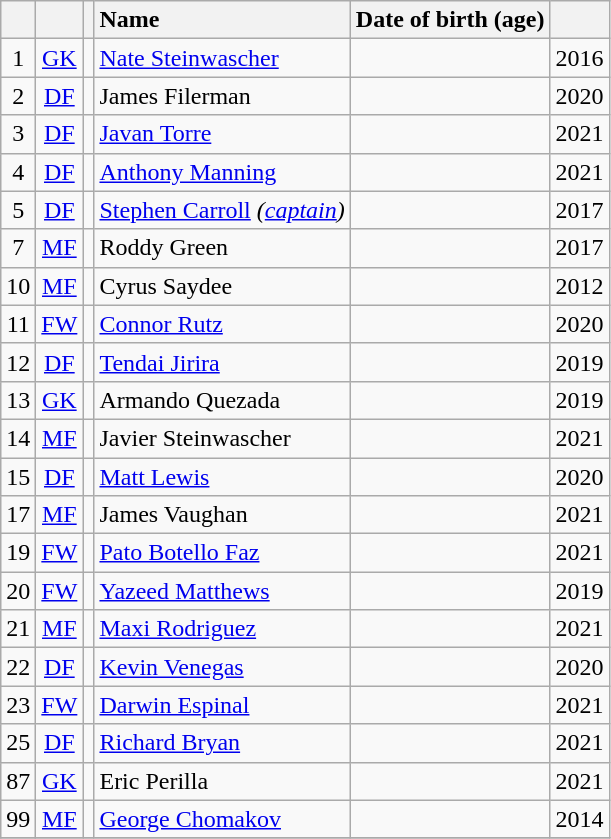<table class="wikitable sortable" style="text-align:center;">
<tr>
<th></th>
<th></th>
<th></th>
<th style="text-align:left;">Name</th>
<th style="text-align:left;">Date of birth (age)</th>
<th></th>
</tr>
<tr>
<td>1</td>
<td><a href='#'>GK</a></td>
<td></td>
<td data-sort-value="Steinwascher, Nathan" style="text-align:left;"><a href='#'>Nate Steinwascher</a></td>
<td style="text-align:left;"></td>
<td>2016</td>
</tr>
<tr>
<td>2</td>
<td><a href='#'>DF</a></td>
<td></td>
<td data-sort-value="Filerman, James" style="text-align:left;">James Filerman</td>
<td style="text-align:left;"></td>
<td>2020</td>
</tr>
<tr>
<td>3</td>
<td><a href='#'>DF</a></td>
<td></td>
<td data-sort-value="Torre, Javan" style="text-align:left;"><a href='#'>Javan Torre</a></td>
<td style="text-align:left;"></td>
<td>2021</td>
</tr>
<tr>
<td>4</td>
<td><a href='#'>DF</a></td>
<td></td>
<td data-sort-value="Manning, Anthony" style="text-align:left;"><a href='#'>Anthony Manning</a></td>
<td style="text-align:left;"></td>
<td>2021</td>
</tr>
<tr>
<td>5</td>
<td><a href='#'>DF</a></td>
<td></td>
<td data-sort-value="Carroll, Stephen" style="text-align:left;"><a href='#'>Stephen Carroll</a> <em>(<a href='#'>captain</a>)</em></td>
<td style="text-align:left;"></td>
<td>2017</td>
</tr>
<tr>
<td>7</td>
<td><a href='#'>MF</a></td>
<td></td>
<td data-sort-value="Green, Roddy" style="text-align:left;">Roddy Green</td>
<td style="text-align:left;"></td>
<td>2017</td>
</tr>
<tr>
<td>10</td>
<td><a href='#'>MF</a></td>
<td></td>
<td data-sort-value="Saydee, Cyrus" style="text-align:left;">Cyrus Saydee</td>
<td style="text-align:left;"></td>
<td>2012</td>
</tr>
<tr>
<td>11</td>
<td><a href='#'>FW</a></td>
<td></td>
<td data-sort-value="Rutz, Connor" style="text-align:left;"><a href='#'>Connor Rutz</a></td>
<td style="text-align:left;"></td>
<td>2020</td>
</tr>
<tr>
<td>12</td>
<td><a href='#'>DF</a></td>
<td></td>
<td data-sort-value="Jirira, Tendai" style="text-align:left;"><a href='#'>Tendai Jirira</a></td>
<td style="text-align:left;"></td>
<td>2019</td>
</tr>
<tr>
<td>13</td>
<td><a href='#'>GK</a></td>
<td></td>
<td data-sort-value="Quezada, Armando" style="text-align:left;">Armando Quezada</td>
<td style="text-align:left;"></td>
<td>2019</td>
</tr>
<tr>
<td>14</td>
<td><a href='#'>MF</a></td>
<td></td>
<td data-sort-value="Steinwascher, Javier" style="text-align:left;">Javier Steinwascher</td>
<td style="text-align:left;"></td>
<td>2021</td>
</tr>
<tr>
<td>15</td>
<td><a href='#'>DF</a></td>
<td></td>
<td data-sort-value="Lewis, Matt" style="text-align:left;"><a href='#'>Matt Lewis</a></td>
<td style="text-align:left;"></td>
<td>2020</td>
</tr>
<tr>
<td>17</td>
<td><a href='#'>MF</a></td>
<td></td>
<td data-sort-value="Vaughan, James" style="text-align:left;">James Vaughan</td>
<td style="text-align:left;"></td>
<td>2021</td>
</tr>
<tr>
<td>19</td>
<td><a href='#'>FW</a></td>
<td></td>
<td data-sort-value="Botello Faz, Pato" style="text-align:left;"><a href='#'>Pato Botello Faz</a></td>
<td style="text-align:left;"></td>
<td>2021</td>
</tr>
<tr>
<td>20</td>
<td><a href='#'>FW</a></td>
<td></td>
<td data-sort-value="Matthews, Yazeed" style="text-align:left;"><a href='#'>Yazeed Matthews</a></td>
<td style="text-align:left;"></td>
<td>2019</td>
</tr>
<tr>
<td>21</td>
<td><a href='#'>MF</a></td>
<td></td>
<td data-sort-value="Rodriguez, Maxi" style="text-align:left;"><a href='#'>Maxi Rodriguez</a></td>
<td style="text-align:left;"></td>
<td>2021</td>
</tr>
<tr>
<td>22</td>
<td><a href='#'>DF</a></td>
<td></td>
<td data-sort-value="Venegas, Kevin" style="text-align:left;"><a href='#'>Kevin Venegas</a></td>
<td style="text-align:left;"></td>
<td>2020</td>
</tr>
<tr>
<td>23</td>
<td><a href='#'>FW</a></td>
<td></td>
<td data-sort-value="Espinal, Darwin" style="text-align:left;"><a href='#'>Darwin Espinal</a></td>
<td style="text-align:left;"></td>
<td>2021</td>
</tr>
<tr>
<td>25</td>
<td><a href='#'>DF</a></td>
<td></td>
<td data-sort-value="Bryan, Richard" style="text-align:left;"><a href='#'>Richard Bryan</a></td>
<td style="text-align:left;"></td>
<td>2021</td>
</tr>
<tr>
<td>87</td>
<td><a href='#'>GK</a></td>
<td></td>
<td data-sort-value="Perilla, Eric" style="text-align:left;">Eric Perilla</td>
<td style="text-align:left;"></td>
<td>2021</td>
</tr>
<tr>
<td>99</td>
<td><a href='#'>MF</a></td>
<td></td>
<td data-sort-value="Chomakov, George" style="text-align:left;"><a href='#'>George Chomakov</a></td>
<td style="text-align:left;"></td>
<td>2014</td>
</tr>
<tr>
</tr>
</table>
